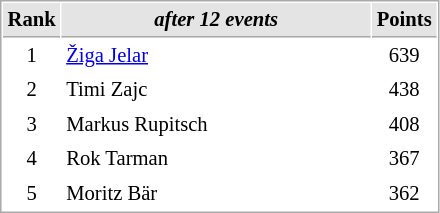<table cellspacing="1" cellpadding="3" style="border:1px solid #AAAAAA;font-size:86%">
<tr bgcolor="#E4E4E4">
<th style="border-bottom:1px solid #AAAAAA" width=10>Rank</th>
<th style="border-bottom:1px solid #AAAAAA" width=200><em>after 12 events</em></th>
<th style="border-bottom:1px solid #AAAAAA" width=20>Points</th>
</tr>
<tr>
<td align=center>1</td>
<td> <a href='#'>Žiga Jelar</a></td>
<td align=center>639</td>
</tr>
<tr>
<td align=center>2</td>
<td> Timi Zajc</td>
<td align=center>438</td>
</tr>
<tr>
<td align=center>3</td>
<td> Markus Rupitsch</td>
<td align=center>408</td>
</tr>
<tr>
<td align=center>4</td>
<td> Rok Tarman</td>
<td align=center>367</td>
</tr>
<tr>
<td align=center>5</td>
<td> Moritz Bär</td>
<td align=center>362</td>
</tr>
</table>
